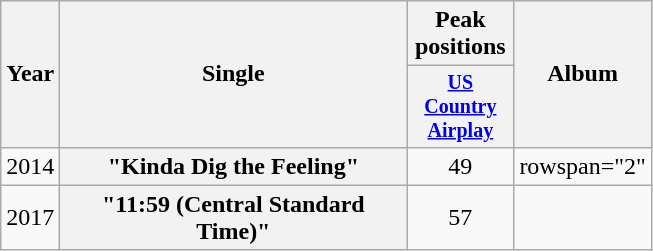<table class="wikitable plainrowheaders" style="text-align:center;">
<tr>
<th rowspan="2">Year</th>
<th rowspan="2" style="width:14em;">Single</th>
<th>Peak positions</th>
<th rowspan="2">Album</th>
</tr>
<tr style="font-size:smaller;">
<th width="65"><a href='#'>US Country Airplay</a><br></th>
</tr>
<tr>
<td>2014</td>
<th scope="row">"Kinda Dig the Feeling"</th>
<td>49</td>
<td>rowspan="2" </td>
</tr>
<tr>
<td>2017</td>
<th scope="row">"11:59 (Central Standard Time)"</th>
<td>57<br></td>
</tr>
</table>
